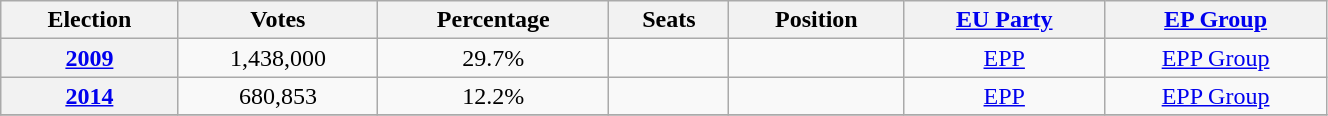<table class=wikitable style="text-align: right;" width=70%>
<tr>
<th>Election</th>
<th>Votes</th>
<th>Percentage</th>
<th>Seats</th>
<th>Position</th>
<th><a href='#'>EU Party</a></th>
<th><a href='#'>EP Group</a></th>
</tr>
<tr style="text-align:center;">
<th><a href='#'>2009</a></th>
<td>1,438,000</td>
<td>29.7%</td>
<td></td>
<td></td>
<td><a href='#'>EPP</a></td>
<td><a href='#'>EPP Group</a></td>
</tr>
<tr style="text-align:center;">
<th><a href='#'>2014</a></th>
<td>680,853</td>
<td>12.2%</td>
<td></td>
<td></td>
<td><a href='#'>EPP</a></td>
<td><a href='#'>EPP Group</a></td>
</tr>
<tr style="text-align:center;">
</tr>
</table>
